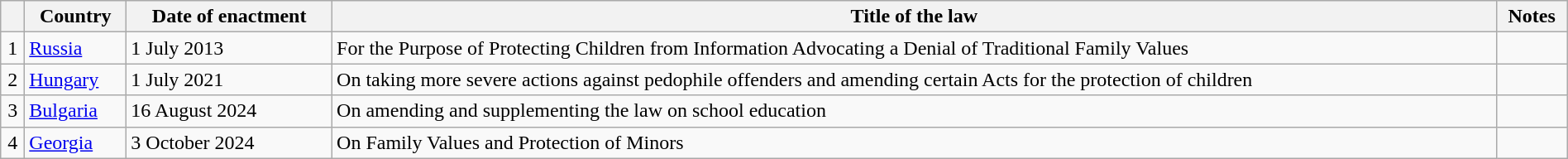<table class="wikitable sortable" style="width:100%">
<tr>
<th></th>
<th>Country</th>
<th>Date of enactment</th>
<th>Title of the law</th>
<th>Notes</th>
</tr>
<tr>
<td align="center">1</td>
<td> <a href='#'>Russia</a></td>
<td>1 July 2013</td>
<td align="left">For the Purpose of Protecting Children from Information Advocating a Denial of Traditional Family Values</td>
<td></td>
</tr>
<tr>
<td align="center">2</td>
<td> <a href='#'>Hungary</a></td>
<td>1 July 2021</td>
<td align="left">On taking more severe actions against pedophile offenders and amending certain Acts for the protection of children</td>
<td></td>
</tr>
<tr>
<td align="center">3</td>
<td> <a href='#'>Bulgaria</a></td>
<td>16 August 2024</td>
<td align="left">On amending and supplementing the law on school education</td>
<td></td>
</tr>
<tr>
<td align="center">4</td>
<td> <a href='#'>Georgia</a></td>
<td>3 October 2024</td>
<td align="left">On Family Values and Protection of Minors</td>
<td></td>
</tr>
</table>
